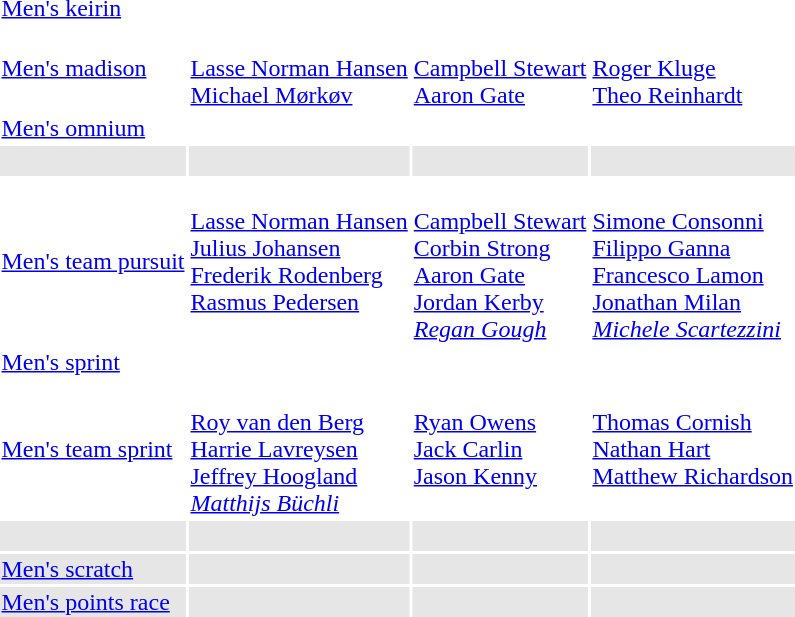<table>
<tr>
<td><a href='#'>Men's keirin</a><br></td>
<td></td>
<td></td>
<td></td>
</tr>
<tr>
<td><a href='#'>Men's madison</a><br></td>
<td valign=top><br><a href='#'>Lasse Norman Hansen</a><br><a href='#'>Michael Mørkøv</a></td>
<td><br><a href='#'>Campbell Stewart</a><br><a href='#'>Aaron Gate</a></td>
<td><br><a href='#'>Roger Kluge</a><br><a href='#'>Theo Reinhardt</a></td>
</tr>
<tr>
<td><a href='#'>Men's omnium</a><br></td>
<td></td>
<td></td>
<td></td>
</tr>
<tr bgcolor="#e6e6e6">
<td><br></td>
<td></td>
<td></td>
<td></td>
</tr>
<tr>
<td><a href='#'>Men's team pursuit</a><br></td>
<td valign=top><br><a href='#'>Lasse Norman Hansen</a><br><a href='#'>Julius Johansen</a><br><a href='#'>Frederik Rodenberg</a><br><a href='#'>Rasmus Pedersen</a></td>
<td><br><a href='#'>Campbell Stewart</a><br><a href='#'>Corbin Strong</a><br><a href='#'>Aaron Gate</a><br><a href='#'>Jordan Kerby</a><br><em><a href='#'>Regan Gough</a></em></td>
<td><br><a href='#'>Simone Consonni</a><br><a href='#'>Filippo Ganna</a><br><a href='#'>Francesco Lamon</a><br><a href='#'>Jonathan Milan</a><br><em><a href='#'>Michele Scartezzini</a></em></td>
</tr>
<tr>
<td><a href='#'>Men's sprint</a><br></td>
<td></td>
<td></td>
<td></td>
</tr>
<tr>
<td><a href='#'>Men's team sprint</a><br></td>
<td><br><a href='#'>Roy van den Berg</a><br><a href='#'>Harrie Lavreysen</a><br><a href='#'>Jeffrey Hoogland</a><br><em><a href='#'>Matthijs Büchli</a></em></td>
<td valign=top><br><a href='#'>Ryan Owens</a><br><a href='#'>Jack Carlin</a><br><a href='#'>Jason Kenny</a></td>
<td valign=top><br><a href='#'>Thomas Cornish</a><br><a href='#'>Nathan Hart</a><br><a href='#'>Matthew Richardson</a></td>
</tr>
<tr bgcolor="#e6e6e6">
<td><br></td>
<td></td>
<td></td>
<td></td>
</tr>
<tr bgcolor="#e6e6e6">
<td><a href='#'>Men's scratch</a><br></td>
<td></td>
<td></td>
<td></td>
</tr>
<tr bgcolor="#e6e6e6">
<td><a href='#'>Men's points race</a><br></td>
<td></td>
<td></td>
<td></td>
</tr>
</table>
